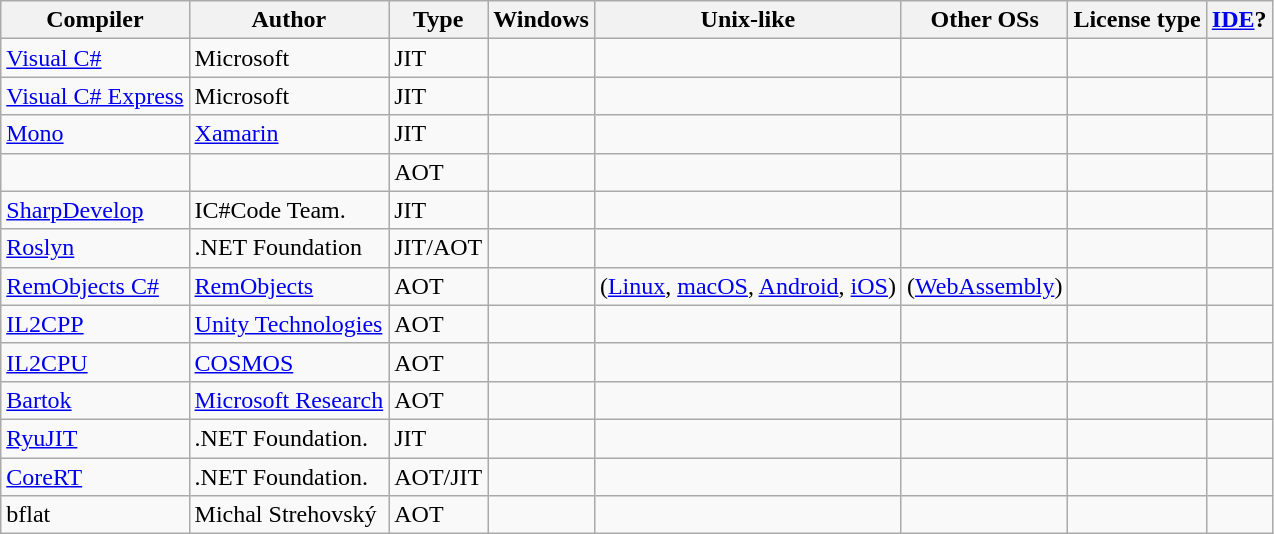<table class="wikitable sortable">
<tr>
<th>Compiler</th>
<th>Author</th>
<th>Type</th>
<th>Windows</th>
<th>Unix-like</th>
<th>Other OSs</th>
<th>License type</th>
<th><a href='#'>IDE</a>?</th>
</tr>
<tr>
<td><a href='#'>Visual C#</a></td>
<td>Microsoft</td>
<td>JIT</td>
<td></td>
<td></td>
<td></td>
<td></td>
<td></td>
</tr>
<tr>
<td><a href='#'>Visual C# Express</a></td>
<td>Microsoft</td>
<td>JIT</td>
<td></td>
<td></td>
<td></td>
<td></td>
<td></td>
</tr>
<tr>
<td><a href='#'>Mono</a></td>
<td><a href='#'>Xamarin</a></td>
<td>JIT</td>
<td></td>
<td></td>
<td></td>
<td></td>
<td></td>
</tr>
<tr>
<td></td>
<td></td>
<td>AOT</td>
<td></td>
<td></td>
<td></td>
<td></td>
<td></td>
</tr>
<tr>
<td><a href='#'>SharpDevelop</a></td>
<td>IC#Code Team.</td>
<td>JIT</td>
<td></td>
<td></td>
<td></td>
<td></td>
<td></td>
</tr>
<tr>
<td><a href='#'>Roslyn</a></td>
<td>.NET Foundation</td>
<td>JIT/AOT</td>
<td></td>
<td></td>
<td></td>
<td></td>
<td></td>
</tr>
<tr>
<td><a href='#'>RemObjects C#</a></td>
<td><a href='#'>RemObjects</a></td>
<td>AOT</td>
<td></td>
<td> (<a href='#'>Linux</a>, <a href='#'>macOS</a>, <a href='#'>Android</a>, <a href='#'>iOS</a>)</td>
<td> (<a href='#'>WebAssembly</a>)</td>
<td></td>
<td></td>
</tr>
<tr>
<td><a href='#'>IL2CPP</a></td>
<td><a href='#'>Unity Technologies</a></td>
<td>AOT</td>
<td></td>
<td></td>
<td></td>
<td></td>
<td></td>
</tr>
<tr>
<td><a href='#'>IL2CPU</a></td>
<td><a href='#'>COSMOS</a></td>
<td>AOT</td>
<td></td>
<td></td>
<td></td>
<td></td>
<td></td>
</tr>
<tr>
<td><a href='#'>Bartok</a></td>
<td><a href='#'>Microsoft Research</a></td>
<td>AOT</td>
<td></td>
<td></td>
<td></td>
<td></td>
<td></td>
</tr>
<tr>
<td><a href='#'>RyuJIT</a></td>
<td>.NET Foundation.</td>
<td>JIT</td>
<td></td>
<td></td>
<td></td>
<td></td>
<td></td>
</tr>
<tr>
<td><a href='#'>CoreRT</a></td>
<td>.NET Foundation.</td>
<td>AOT/JIT</td>
<td></td>
<td></td>
<td></td>
<td></td>
<td></td>
</tr>
<tr>
<td>bflat</td>
<td>Michal Strehovský</td>
<td>AOT</td>
<td></td>
<td></td>
<td></td>
<td></td>
<td></td>
</tr>
</table>
